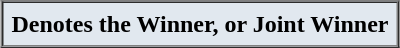<table border=1 cellspacing=0 cellpadding=5 style="margin:1em auto;">
<tr style="background:#E1E8EF;">
<td><strong>Denotes the Winner, or Joint Winner</strong></td>
</tr>
</table>
